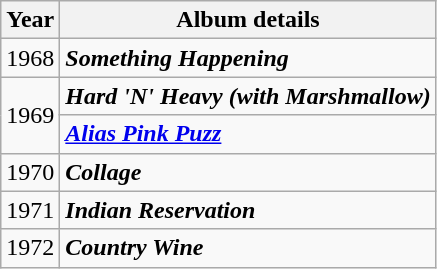<table class="wikitable">
<tr>
<th>Year</th>
<th>Album details</th>
</tr>
<tr>
<td>1968</td>
<td><strong><em>Something Happening</em></strong></td>
</tr>
<tr>
<td rowspan="2">1969</td>
<td><strong><em>Hard 'N' Heavy (with Marshmallow)</em></strong></td>
</tr>
<tr>
<td><strong><em><a href='#'>Alias Pink Puzz</a></em></strong></td>
</tr>
<tr>
<td>1970</td>
<td><strong><em>Collage</em></strong></td>
</tr>
<tr>
<td>1971</td>
<td><strong><em>Indian Reservation</em></strong></td>
</tr>
<tr>
<td>1972</td>
<td><strong><em>Country Wine</em></strong></td>
</tr>
</table>
